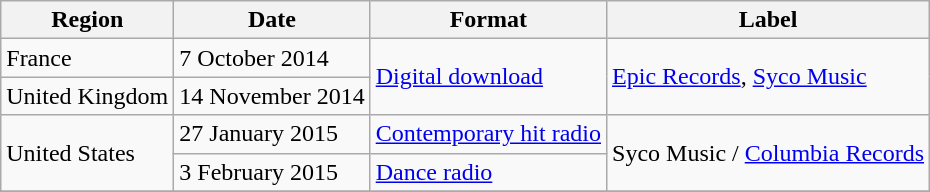<table class="wikitable sortable">
<tr>
<th>Region</th>
<th>Date</th>
<th>Format</th>
<th>Label</th>
</tr>
<tr>
<td>France</td>
<td>7 October 2014</td>
<td rowspan="2"><a href='#'>Digital download</a></td>
<td rowspan="2"><a href='#'>Epic Records</a>, <a href='#'>Syco Music</a></td>
</tr>
<tr>
<td>United Kingdom</td>
<td>14 November 2014</td>
</tr>
<tr>
<td rowspan="2">United States</td>
<td>27 January 2015</td>
<td><a href='#'>Contemporary hit radio</a></td>
<td rowspan="2">Syco Music / <a href='#'>Columbia Records</a></td>
</tr>
<tr>
<td>3 February 2015</td>
<td><a href='#'>Dance radio</a></td>
</tr>
<tr>
</tr>
</table>
